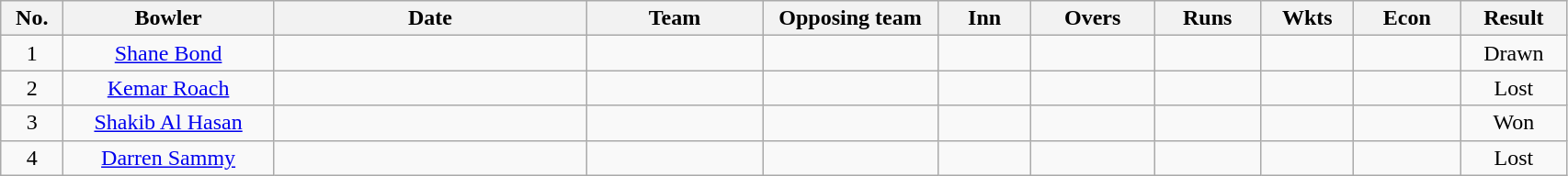<table class="wikitable sortable" style="font-size: 100%">
<tr align=center>
<th scope="col" width="38">No.</th>
<th scope="col" width="145">Bowler</th>
<th scope="col" width="220">Date</th>
<th scope="col" width="120">Team</th>
<th scope="col" width="120">Opposing team</th>
<th scope="col" width="60">Inn</th>
<th scope="col" width="82">Overs</th>
<th scope="col" width="70">Runs</th>
<th scope="col" width="60">Wkts</th>
<th scope="col" width="70">Econ</th>
<th scope="col" width="70">Result</th>
</tr>
<tr align="center">
<td scope="row">1</td>
<td><a href='#'>Shane Bond</a></td>
<td></td>
<td></td>
<td></td>
<td></td>
<td></td>
<td></td>
<td></td>
<td></td>
<td>Drawn</td>
</tr>
<tr align="center">
<td scope="row">2</td>
<td><a href='#'>Kemar Roach</a></td>
<td></td>
<td></td>
<td></td>
<td></td>
<td></td>
<td></td>
<td></td>
<td></td>
<td>Lost</td>
</tr>
<tr align="center">
<td scope="row">3</td>
<td><a href='#'>Shakib Al Hasan</a></td>
<td></td>
<td></td>
<td></td>
<td></td>
<td></td>
<td></td>
<td></td>
<td></td>
<td>Won</td>
</tr>
<tr align="center">
<td scope="row">4</td>
<td><a href='#'>Darren Sammy</a></td>
<td></td>
<td></td>
<td></td>
<td></td>
<td></td>
<td></td>
<td></td>
<td></td>
<td>Lost</td>
</tr>
</table>
